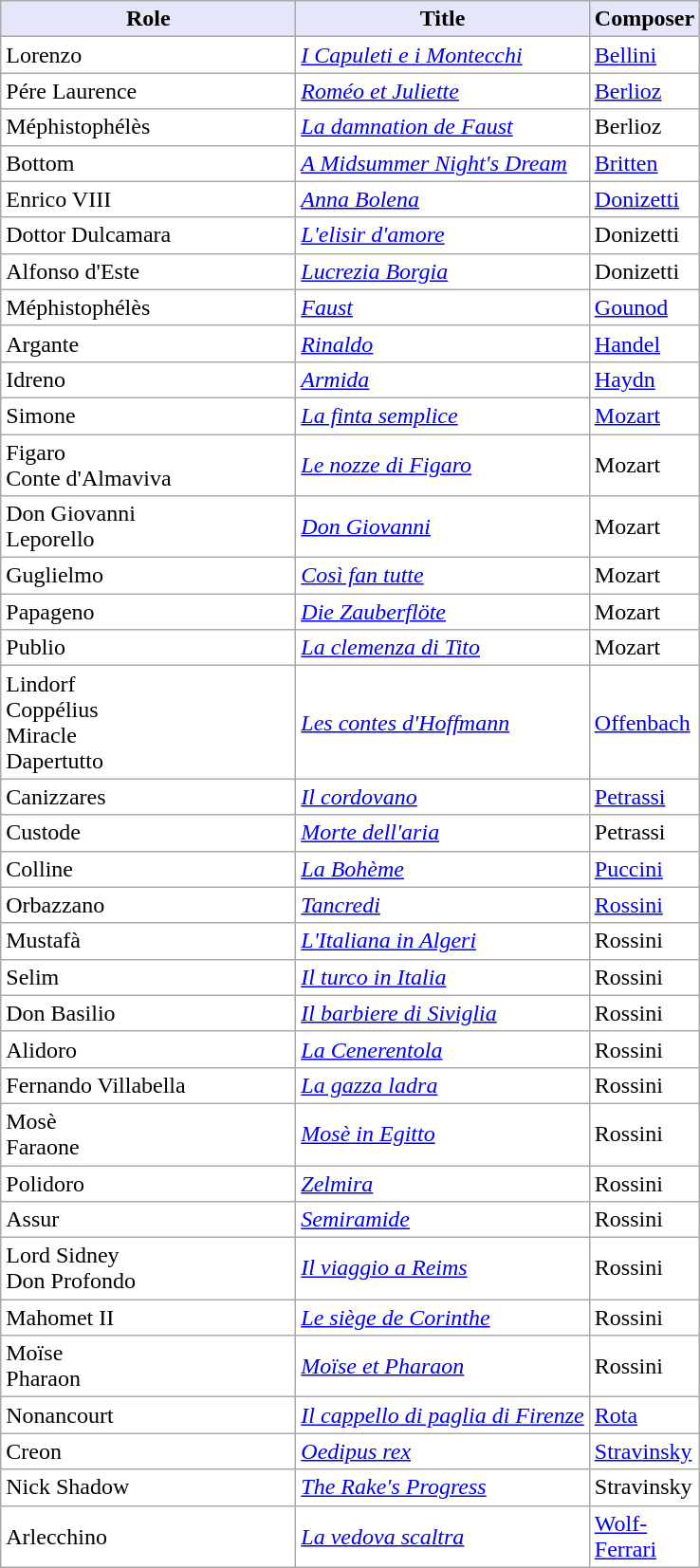<table class="wikitable"  border="0" style="background:#ffffff" align="top" class="sortable wikitable">
<tr>
<th width="200 px" style="background:Lavender; color:Black">Role</th>
<th style="background:Lavender; color:Black">Title</th>
<th width="70 px" style="background:Lavender; color:Black">Composer</th>
</tr>
<tr>
<td>Lorenzo</td>
<td><em><a href='#'>I Capuleti e i Montecchi</a></em></td>
<td><a href='#'>Bellini</a></td>
</tr>
<tr>
<td>Pére Laurence</td>
<td><em><a href='#'>Roméo et Juliette</a></em></td>
<td><a href='#'>Berlioz</a></td>
</tr>
<tr>
<td>Méphistophélès</td>
<td><em><a href='#'>La damnation de Faust</a></em></td>
<td>Berlioz</td>
</tr>
<tr>
<td>Bottom</td>
<td><em><a href='#'>A Midsummer Night's Dream</a></em></td>
<td><a href='#'>Britten</a></td>
</tr>
<tr>
<td>Enrico VIII</td>
<td><em><a href='#'>Anna Bolena</a></em></td>
<td><a href='#'>Donizetti</a></td>
</tr>
<tr>
<td>Dottor Dulcamara</td>
<td><em><a href='#'>L'elisir d'amore</a></em></td>
<td>Donizetti</td>
</tr>
<tr>
<td>Alfonso d'Este</td>
<td><em><a href='#'>Lucrezia Borgia</a></em></td>
<td>Donizetti</td>
</tr>
<tr>
<td>Méphistophélès</td>
<td><em><a href='#'>Faust</a></em></td>
<td><a href='#'>Gounod</a></td>
</tr>
<tr>
<td>Argante</td>
<td><em><a href='#'>Rinaldo</a></em></td>
<td><a href='#'>Handel</a></td>
</tr>
<tr>
<td>Idreno</td>
<td><em><a href='#'>Armida</a></em></td>
<td><a href='#'>Haydn</a></td>
</tr>
<tr>
<td>Simone</td>
<td><em><a href='#'>La finta semplice</a></em></td>
<td><a href='#'>Mozart</a></td>
</tr>
<tr>
<td>Figaro<br>Conte d'Almaviva</td>
<td><em><a href='#'>Le nozze di Figaro</a></em></td>
<td>Mozart</td>
</tr>
<tr>
<td>Don Giovanni<br>Leporello</td>
<td><em><a href='#'>Don Giovanni</a></em></td>
<td>Mozart</td>
</tr>
<tr>
<td>Guglielmo</td>
<td><em><a href='#'>Così fan tutte</a></em></td>
<td>Mozart</td>
</tr>
<tr>
<td>Papageno</td>
<td><em><a href='#'>Die Zauberflöte</a></em></td>
<td>Mozart</td>
</tr>
<tr>
<td>Publio</td>
<td><em><a href='#'>La clemenza di Tito</a></em></td>
<td>Mozart</td>
</tr>
<tr>
<td>Lindorf<br>Coppélius<br> Miracle<br>Dapertutto</td>
<td><em><a href='#'>Les contes d'Hoffmann</a></em></td>
<td><a href='#'>Offenbach</a></td>
</tr>
<tr>
<td>Canizzares</td>
<td><em><a href='#'>Il cordovano</a></em></td>
<td><a href='#'>Petrassi</a></td>
</tr>
<tr>
<td>Custode</td>
<td><em><a href='#'>Morte dell'aria</a></em></td>
<td>Petrassi</td>
</tr>
<tr>
<td>Colline</td>
<td><em><a href='#'>La Bohème</a></em></td>
<td><a href='#'>Puccini</a></td>
</tr>
<tr>
<td>Orbazzano</td>
<td><em><a href='#'>Tancredi</a></em></td>
<td><a href='#'>Rossini</a></td>
</tr>
<tr>
<td>Mustafà</td>
<td><em><a href='#'>L'Italiana in Algeri</a></em></td>
<td>Rossini</td>
</tr>
<tr>
<td>Selim</td>
<td><em><a href='#'>Il turco in Italia</a></em></td>
<td>Rossini</td>
</tr>
<tr>
<td>Don Basilio</td>
<td><em><a href='#'>Il barbiere di Siviglia</a></em></td>
<td>Rossini</td>
</tr>
<tr>
<td>Alidoro</td>
<td><em><a href='#'>La Cenerentola</a></em></td>
<td>Rossini</td>
</tr>
<tr>
<td>Fernando Villabella</td>
<td><em><a href='#'>La gazza ladra</a></em></td>
<td>Rossini</td>
</tr>
<tr>
<td>Mosè<br>Faraone</td>
<td><em><a href='#'>Mosè in Egitto</a></em></td>
<td>Rossini</td>
</tr>
<tr>
<td>Polidoro</td>
<td><em><a href='#'>Zelmira</a></em></td>
<td>Rossini</td>
</tr>
<tr>
<td>Assur</td>
<td><em><a href='#'>Semiramide</a></em></td>
<td>Rossini</td>
</tr>
<tr>
<td>Lord Sidney<br>Don Profondo</td>
<td><em><a href='#'>Il viaggio a Reims</a></em></td>
<td>Rossini</td>
</tr>
<tr>
<td>Mahomet II</td>
<td><em><a href='#'>Le siège de Corinthe</a></em></td>
<td>Rossini</td>
</tr>
<tr>
<td>Moïse<br>Pharaon</td>
<td><em><a href='#'>Moïse et Pharaon</a></em></td>
<td>Rossini</td>
</tr>
<tr>
<td>Nonancourt</td>
<td><em><a href='#'>Il cappello di paglia di Firenze</a></em></td>
<td><a href='#'>Rota</a></td>
</tr>
<tr>
<td>Creon</td>
<td><a href='#'><em>Oedipus rex</em></a></td>
<td><a href='#'>Stravinsky</a></td>
</tr>
<tr>
<td>Nick Shadow</td>
<td><em><a href='#'>The Rake's Progress</a></em></td>
<td>Stravinsky</td>
</tr>
<tr>
<td>Arlecchino</td>
<td><em><a href='#'>La vedova scaltra</a></em></td>
<td><a href='#'>Wolf-Ferrari</a></td>
</tr>
</table>
